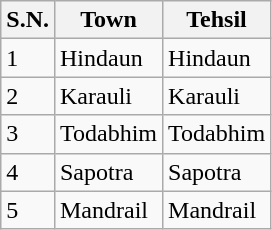<table class="wikitable">
<tr>
<th>S.N.</th>
<th>Town</th>
<th>Tehsil</th>
</tr>
<tr>
<td>1</td>
<td>Hindaun</td>
<td>Hindaun</td>
</tr>
<tr>
<td>2</td>
<td>Karauli</td>
<td>Karauli</td>
</tr>
<tr>
<td>3</td>
<td>Todabhim</td>
<td>Todabhim</td>
</tr>
<tr>
<td>4</td>
<td>Sapotra</td>
<td>Sapotra</td>
</tr>
<tr>
<td>5</td>
<td>Mandrail</td>
<td>Mandrail</td>
</tr>
</table>
